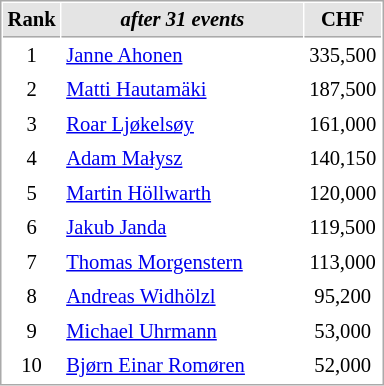<table cellspacing="1" cellpadding="3" style="border:1px solid #AAAAAA;font-size:86%">
<tr bgcolor="#E4E4E4">
<th style="border-bottom:1px solid #AAAAAA" width=10>Rank</th>
<th style="border-bottom:1px solid #AAAAAA" width=155><em>after 31 events</em></th>
<th style="border-bottom:1px solid #AAAAAA" width=40>CHF</th>
</tr>
<tr>
<td align=center>1</td>
<td> <a href='#'>Janne Ahonen</a></td>
<td align=center>335,500</td>
</tr>
<tr>
<td align=center>2</td>
<td> <a href='#'>Matti Hautamäki</a></td>
<td align=center>187,500</td>
</tr>
<tr>
<td align=center>3</td>
<td> <a href='#'>Roar Ljøkelsøy</a></td>
<td align=center>161,000</td>
</tr>
<tr>
<td align=center>4</td>
<td> <a href='#'>Adam Małysz</a></td>
<td align=center>140,150</td>
</tr>
<tr>
<td align=center>5</td>
<td> <a href='#'>Martin Höllwarth</a></td>
<td align=center>120,000</td>
</tr>
<tr>
<td align=center>6</td>
<td> <a href='#'>Jakub Janda</a></td>
<td align=center>119,500</td>
</tr>
<tr>
<td align=center>7</td>
<td> <a href='#'>Thomas Morgenstern</a></td>
<td align=center>113,000</td>
</tr>
<tr>
<td align=center>8</td>
<td> <a href='#'>Andreas Widhölzl</a></td>
<td align=center align=right>95,200</td>
</tr>
<tr>
<td align=center>9</td>
<td> <a href='#'>Michael Uhrmann</a></td>
<td align=center align=right>53,000</td>
</tr>
<tr>
<td align=center>10</td>
<td> <a href='#'>Bjørn Einar Romøren</a></td>
<td align=center align=right>52,000</td>
</tr>
</table>
